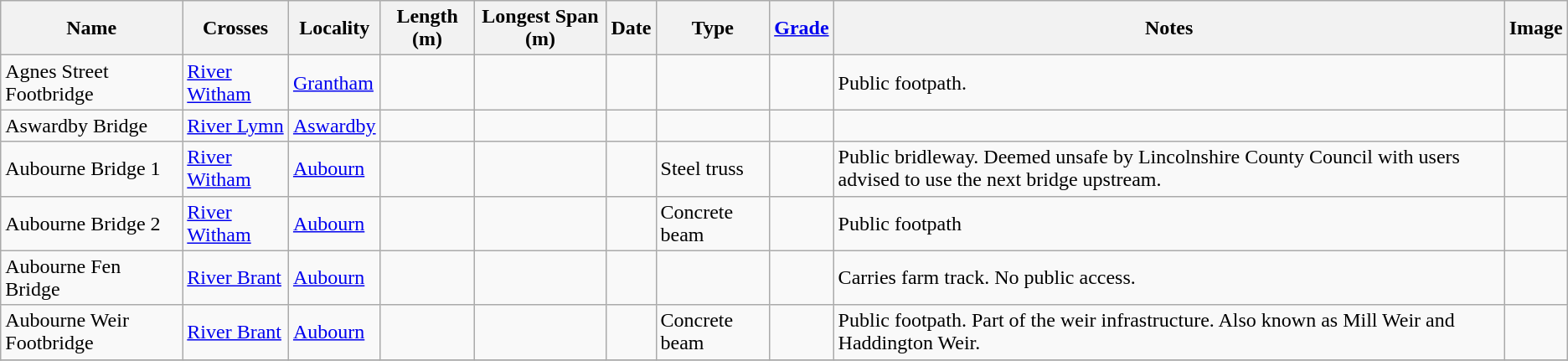<table class="wikitable sortable">
<tr>
<th>Name</th>
<th>Crosses</th>
<th>Locality</th>
<th>Length (m)</th>
<th>Longest Span (m)</th>
<th>Date</th>
<th>Type</th>
<th><a href='#'>Grade</a></th>
<th class="unsortable">Notes</th>
<th class="unsortable">Image</th>
</tr>
<tr>
<td>Agnes Street Footbridge</td>
<td><a href='#'>River Witham</a></td>
<td><a href='#'>Grantham</a></td>
<td></td>
<td></td>
<td></td>
<td></td>
<td></td>
<td>Public footpath.</td>
<td></td>
</tr>
<tr>
<td>Aswardby Bridge</td>
<td><a href='#'>River Lymn</a></td>
<td><a href='#'>Aswardby</a></td>
<td></td>
<td></td>
<td></td>
<td></td>
<td></td>
<td></td>
<td></td>
</tr>
<tr>
<td>Aubourne Bridge 1</td>
<td><a href='#'>River Witham</a></td>
<td><a href='#'>Aubourn</a></td>
<td></td>
<td></td>
<td></td>
<td>Steel truss</td>
<td></td>
<td>Public bridleway. Deemed unsafe by Lincolnshire County Council with users advised to use the next bridge upstream.</td>
<td></td>
</tr>
<tr>
<td>Aubourne Bridge 2</td>
<td><a href='#'>River Witham</a></td>
<td><a href='#'>Aubourn</a></td>
<td></td>
<td></td>
<td></td>
<td>Concrete beam</td>
<td></td>
<td>Public footpath</td>
<td></td>
</tr>
<tr>
<td>Aubourne Fen Bridge</td>
<td><a href='#'>River Brant</a></td>
<td><a href='#'>Aubourn</a></td>
<td></td>
<td></td>
<td></td>
<td></td>
<td></td>
<td>Carries farm track. No public access.</td>
<td></td>
</tr>
<tr>
<td>Aubourne Weir Footbridge</td>
<td><a href='#'>River Brant</a></td>
<td><a href='#'>Aubourn</a></td>
<td></td>
<td></td>
<td></td>
<td>Concrete beam</td>
<td></td>
<td>Public footpath. Part of the weir infrastructure. Also known as Mill Weir and Haddington Weir.</td>
<td></td>
</tr>
<tr>
</tr>
</table>
